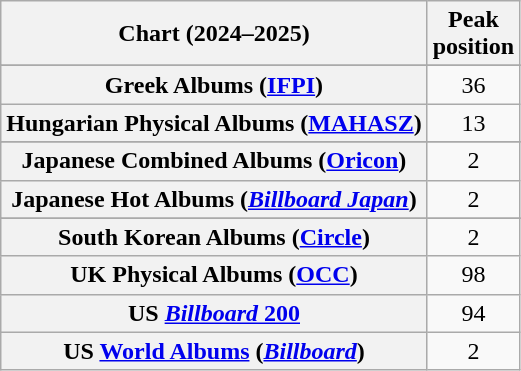<table class="wikitable sortable plainrowheaders" style="text-align:center">
<tr>
<th scope="col">Chart (2024–2025)</th>
<th scope="col">Peak<br>position</th>
</tr>
<tr>
</tr>
<tr>
</tr>
<tr>
<th scope="row">Greek Albums (<a href='#'>IFPI</a>)</th>
<td>36</td>
</tr>
<tr>
<th scope="row">Hungarian Physical Albums (<a href='#'>MAHASZ</a>)</th>
<td>13</td>
</tr>
<tr>
</tr>
<tr>
<th scope="row">Japanese Combined Albums (<a href='#'>Oricon</a>)</th>
<td>2</td>
</tr>
<tr>
<th scope="row">Japanese Hot Albums (<em><a href='#'>Billboard Japan</a></em>)</th>
<td>2</td>
</tr>
<tr>
</tr>
<tr>
<th scope="row">South Korean Albums (<a href='#'>Circle</a>)</th>
<td>2</td>
</tr>
<tr>
<th scope="row">UK Physical Albums (<a href='#'>OCC</a>)</th>
<td>98</td>
</tr>
<tr>
<th scope="row">US <a href='#'><em>Billboard</em> 200</a></th>
<td>94</td>
</tr>
<tr>
<th scope="row">US <a href='#'>World Albums</a> (<em><a href='#'>Billboard</a></em>)</th>
<td>2</td>
</tr>
</table>
